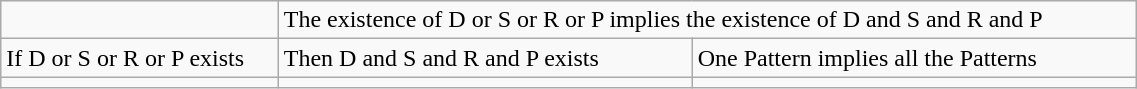<table class="wikitable" style="width: 60%">
<tr>
<td></td>
<td colspan=2>The existence of D or S or R or P implies the existence of D and S and R and P</td>
</tr>
<tr>
<td>If D or S or R or P exists</td>
<td>Then D and S and R and P exists</td>
<td>One Pattern implies all the Patterns</td>
</tr>
<tr>
<td><div></div></td>
<td><div></div></td>
<td><div></div></td>
</tr>
</table>
